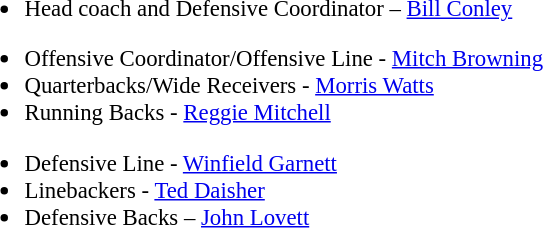<table class="toccolours" style="text-align: left;">
<tr>
<td colspan=7 style="text-align:right;"></td>
</tr>
<tr>
<td style="vertical-align:top;"></td>
<td style="font-size: 95%;vertical-align:top;"><br><ul><li>Head coach and Defensive Coordinator – <a href='#'>Bill Conley</a></li></ul><ul><li>Offensive Coordinator/Offensive Line - <a href='#'>Mitch Browning</a></li><li>Quarterbacks/Wide Receivers - <a href='#'>Morris Watts</a></li><li>Running Backs - <a href='#'>Reggie Mitchell</a></li></ul><ul><li>Defensive Line - <a href='#'>Winfield Garnett</a></li><li>Linebackers - <a href='#'>Ted Daisher</a></li><li>Defensive Backs – <a href='#'>John Lovett</a></li></ul></td>
</tr>
</table>
